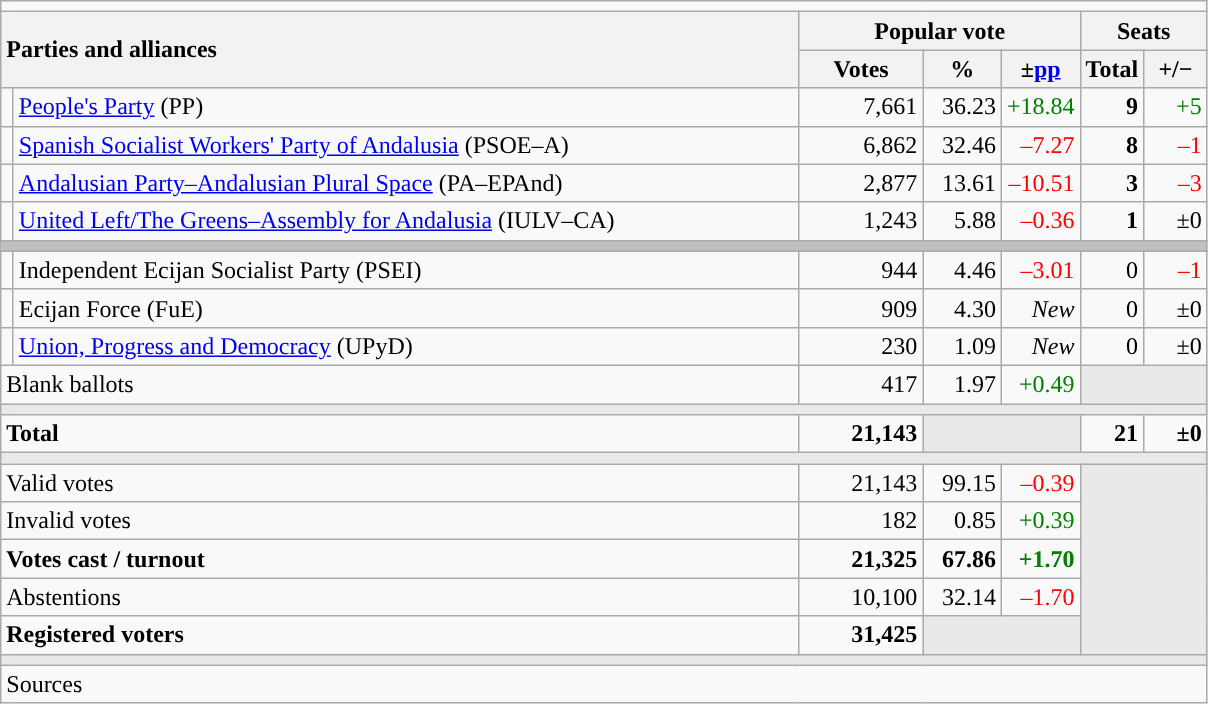<table class="wikitable" style="text-align:right;">
<tr>
<td colspan="7"></td>
</tr>
<tr>
<th style="text-align:left;" rowspan="2" colspan="2" width="525">Parties and alliances</th>
<th colspan="3">Popular vote</th>
<th colspan="2">Seats</th>
</tr>
<tr>
<th width="75">Votes</th>
<th width="45">%</th>
<th width="45">±<a href='#'>pp</a></th>
<th width="35">Total</th>
<th width="35">+/−</th>
</tr>
<tr>
<td width="1" style="color:inherit;background:"></td>
<td align="left"><a href='#'>People's Party</a> (PP)</td>
<td>7,661</td>
<td>36.23</td>
<td style="color:green;">+18.84</td>
<td><strong>9</strong></td>
<td style="color:green;">+5</td>
</tr>
<tr>
<td style="color:inherit;background:"></td>
<td align="left"><a href='#'>Spanish Socialist Workers' Party of Andalusia</a> (PSOE–A)</td>
<td>6,862</td>
<td>32.46</td>
<td style="color:red;">–7.27</td>
<td><strong>8</strong></td>
<td style="color:red;">–1</td>
</tr>
<tr>
<td style="color:inherit;background:"></td>
<td align="left"><a href='#'>Andalusian Party–Andalusian Plural Space</a> (PA–EPAnd)</td>
<td>2,877</td>
<td>13.61</td>
<td style="color:red;">–10.51</td>
<td><strong>3</strong></td>
<td style="color:red;">–3</td>
</tr>
<tr>
<td style="color:inherit;background:"></td>
<td align="left"><a href='#'>United Left/The Greens–Assembly for Andalusia</a> (IULV–CA)</td>
<td>1,243</td>
<td>5.88</td>
<td style="color:red;">–0.36</td>
<td><strong>1</strong></td>
<td>±0</td>
</tr>
<tr>
<td colspan="7" bgcolor="#C0C0C0"></td>
</tr>
<tr>
<td style="color:inherit;background:"></td>
<td align="left">Independent Ecijan Socialist Party (PSEI)</td>
<td>944</td>
<td>4.46</td>
<td style="color:red;">–3.01</td>
<td>0</td>
<td style="color:red;">–1</td>
</tr>
<tr>
<td style="color:inherit;background:"></td>
<td align="left">Ecijan Force (FuE)</td>
<td>909</td>
<td>4.30</td>
<td><em>New</em></td>
<td>0</td>
<td>±0</td>
</tr>
<tr>
<td style="color:inherit;background:"></td>
<td align="left"><a href='#'>Union, Progress and Democracy</a> (UPyD)</td>
<td>230</td>
<td>1.09</td>
<td><em>New</em></td>
<td>0</td>
<td>±0</td>
</tr>
<tr>
<td align="left" colspan="2">Blank ballots</td>
<td>417</td>
<td>1.97</td>
<td style="color:green;">+0.49</td>
<td bgcolor="#E9E9E9" colspan="2"></td>
</tr>
<tr>
<td colspan="7" bgcolor="#E9E9E9"></td>
</tr>
<tr style="font-weight:bold;">
<td align="left" colspan="2">Total</td>
<td>21,143</td>
<td bgcolor="#E9E9E9" colspan="2"></td>
<td>21</td>
<td>±0</td>
</tr>
<tr>
<td colspan="7" bgcolor="#E9E9E9"></td>
</tr>
<tr>
<td align="left" colspan="2">Valid votes</td>
<td>21,143</td>
<td>99.15</td>
<td style="color:red;">–0.39</td>
<td bgcolor="#E9E9E9" colspan="2" rowspan="5"></td>
</tr>
<tr>
<td align="left" colspan="2">Invalid votes</td>
<td>182</td>
<td>0.85</td>
<td style="color:green;">+0.39</td>
</tr>
<tr style="font-weight:bold;">
<td align="left" colspan="2">Votes cast / turnout</td>
<td>21,325</td>
<td>67.86</td>
<td style="color:green;">+1.70</td>
</tr>
<tr>
<td align="left" colspan="2">Abstentions</td>
<td>10,100</td>
<td>32.14</td>
<td style="color:red;">–1.70</td>
</tr>
<tr style="font-weight:bold;">
<td align="left" colspan="2">Registered voters</td>
<td>31,425</td>
<td bgcolor="#E9E9E9" colspan="2"></td>
</tr>
<tr>
<td colspan="7" bgcolor="#E9E9E9"></td>
</tr>
<tr>
<td align="left" colspan="7">Sources</td>
</tr>
</table>
